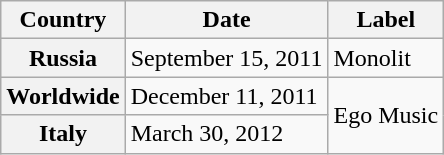<table class="wikitable plainrowheaders">
<tr>
<th>Country</th>
<th>Date</th>
<th>Label</th>
</tr>
<tr>
<th scope="row">Russia</th>
<td rowspan="1">September 15, 2011</td>
<td rowspan="1">Monolit</td>
</tr>
<tr>
<th scope="row">Worldwide</th>
<td rowspan="1">December 11, 2011</td>
<td rowspan="2">Ego Music</td>
</tr>
<tr>
<th scope="row">Italy</th>
<td rowspan="1">March 30, 2012</td>
</tr>
</table>
